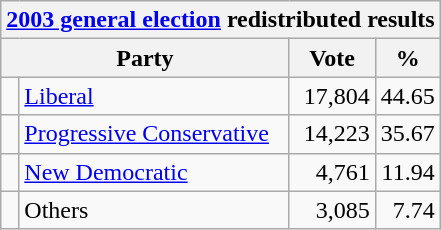<table class="wikitable">
<tr>
<th colspan="4"><a href='#'>2003 general election</a> redistributed results</th>
</tr>
<tr>
<th bgcolor="#DDDDFF" width="130px" colspan="2">Party</th>
<th bgcolor="#DDDDFF" width="50px">Vote</th>
<th bgcolor="#DDDDFF" width="30px">%</th>
</tr>
<tr>
<td> </td>
<td><a href='#'>Liberal</a></td>
<td align=right>17,804</td>
<td align=right>44.65</td>
</tr>
<tr>
<td> </td>
<td><a href='#'>Progressive Conservative</a></td>
<td align=right>14,223</td>
<td align=right>35.67</td>
</tr>
<tr>
<td> </td>
<td><a href='#'>New Democratic</a></td>
<td align=right>4,761</td>
<td align=right>11.94</td>
</tr>
<tr>
<td> </td>
<td>Others</td>
<td align=right>3,085</td>
<td align=right>7.74</td>
</tr>
</table>
